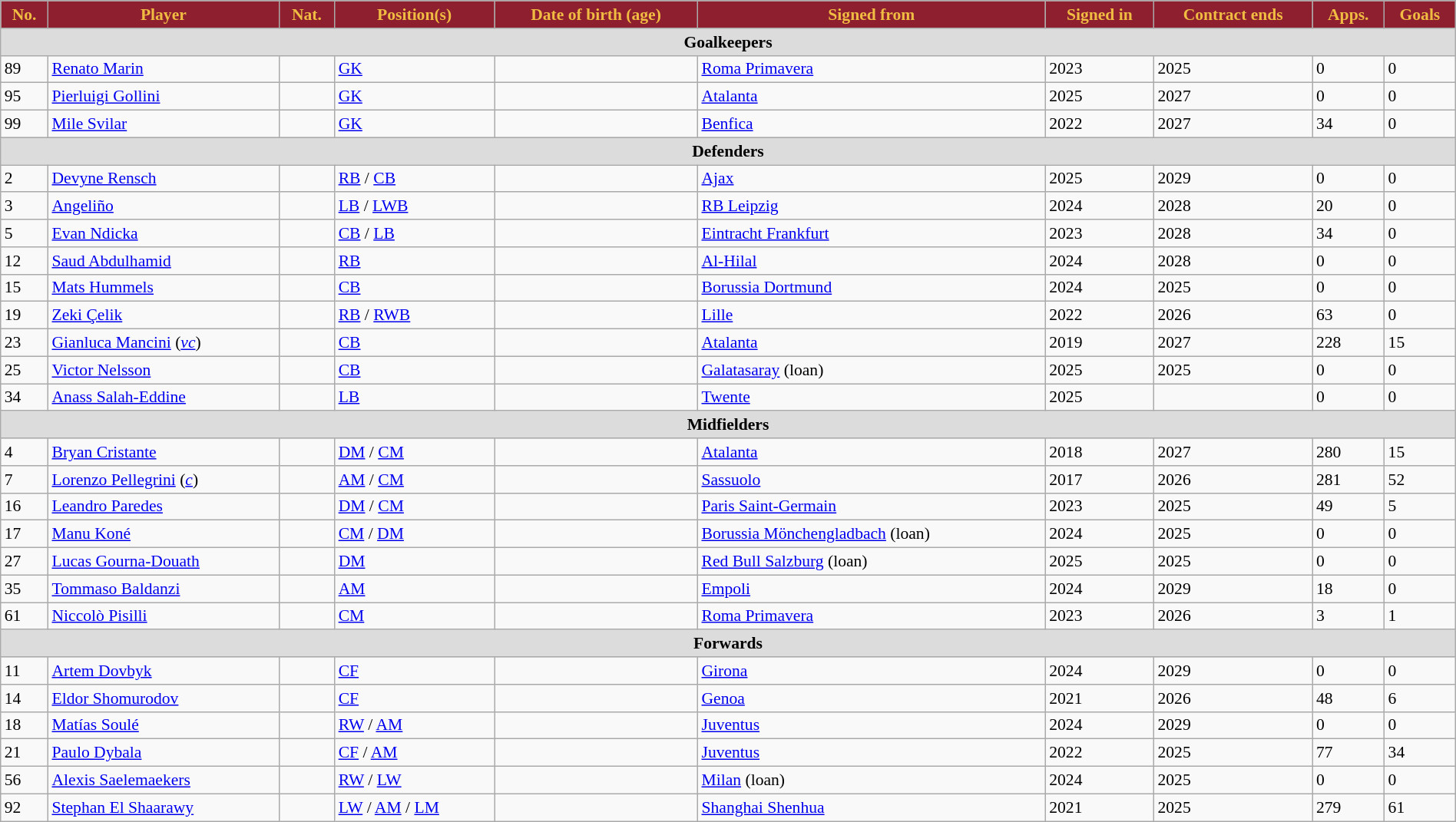<table class="wikitable" style="text-align:left; font-size:90%; width:100%;">
<tr>
<th style="background:#8e1f2f; color:#f0bc42; text-align:center;">No.</th>
<th style="background:#8e1f2f; color:#f0bc42; text-align:center;">Player</th>
<th style="background:#8e1f2f; color:#f0bc42; text-align:center;">Nat.</th>
<th style="background:#8e1f2f; color:#f0bc42; text-align:center;">Position(s)</th>
<th style="background:#8e1f2f; color:#f0bc42; text-align:center;">Date of birth (age)</th>
<th style="background:#8e1f2f; color:#f0bc42; text-align:center;">Signed from</th>
<th style="background:#8e1f2f; color:#f0bc42; text-align:center;">Signed in</th>
<th style="background:#8e1f2f; color:#f0bc42; text-align:center;">Contract ends</th>
<th style="background:#8e1f2f; color:#f0bc42; text-align:center;">Apps.</th>
<th style="background:#8e1f2f; color:#f0bc42; text-align:center;">Goals</th>
</tr>
<tr>
<th colspan=10 style="background:#DCDCDC; text-align:center;">Goalkeepers</th>
</tr>
<tr>
<td>89</td>
<td><a href='#'>Renato Marin</a></td>
<td></td>
<td><a href='#'>GK</a></td>
<td></td>
<td> <a href='#'>Roma Primavera</a></td>
<td>2023</td>
<td>2025</td>
<td>0</td>
<td>0</td>
</tr>
<tr>
<td>95</td>
<td><a href='#'>Pierluigi Gollini</a></td>
<td></td>
<td><a href='#'>GK</a></td>
<td></td>
<td> <a href='#'>Atalanta</a></td>
<td>2025</td>
<td>2027</td>
<td>0</td>
<td>0</td>
</tr>
<tr>
<td>99</td>
<td><a href='#'>Mile Svilar</a></td>
<td></td>
<td><a href='#'>GK</a></td>
<td></td>
<td> <a href='#'>Benfica</a></td>
<td>2022</td>
<td>2027</td>
<td>34</td>
<td>0</td>
</tr>
<tr>
<th colspan=10 style="background:#DCDCDC; text-align:center;">Defenders</th>
</tr>
<tr>
<td>2</td>
<td><a href='#'>Devyne Rensch</a></td>
<td></td>
<td><a href='#'>RB</a> / <a href='#'>CB</a></td>
<td></td>
<td> <a href='#'>Ajax</a></td>
<td>2025</td>
<td>2029</td>
<td>0</td>
<td>0</td>
</tr>
<tr>
<td>3</td>
<td><a href='#'>Angeliño</a></td>
<td></td>
<td><a href='#'>LB</a> / <a href='#'>LWB</a></td>
<td></td>
<td> <a href='#'>RB Leipzig</a></td>
<td>2024</td>
<td>2028</td>
<td>20</td>
<td>0</td>
</tr>
<tr>
<td>5</td>
<td><a href='#'>Evan Ndicka</a></td>
<td></td>
<td><a href='#'>CB</a> / <a href='#'>LB</a></td>
<td></td>
<td> <a href='#'>Eintracht Frankfurt</a></td>
<td>2023</td>
<td>2028</td>
<td>34</td>
<td>0</td>
</tr>
<tr>
<td>12</td>
<td><a href='#'>Saud Abdulhamid</a></td>
<td></td>
<td><a href='#'>RB</a></td>
<td></td>
<td> <a href='#'>Al-Hilal</a></td>
<td>2024</td>
<td>2028</td>
<td>0</td>
<td>0</td>
</tr>
<tr>
<td>15</td>
<td><a href='#'>Mats Hummels</a></td>
<td></td>
<td><a href='#'>CB</a></td>
<td></td>
<td> <a href='#'>Borussia Dortmund</a></td>
<td>2024</td>
<td>2025</td>
<td>0</td>
<td>0</td>
</tr>
<tr>
<td>19</td>
<td><a href='#'>Zeki Çelik</a></td>
<td></td>
<td><a href='#'>RB</a> / <a href='#'>RWB</a></td>
<td></td>
<td> <a href='#'>Lille</a></td>
<td>2022</td>
<td>2026</td>
<td>63</td>
<td>0</td>
</tr>
<tr>
<td>23</td>
<td><a href='#'>Gianluca Mancini</a> (<em><a href='#'>vc</a></em>)</td>
<td></td>
<td><a href='#'>CB</a></td>
<td></td>
<td> <a href='#'>Atalanta</a></td>
<td>2019</td>
<td>2027</td>
<td>228</td>
<td>15</td>
</tr>
<tr>
<td>25</td>
<td><a href='#'>Victor Nelsson</a></td>
<td></td>
<td><a href='#'>CB</a></td>
<td></td>
<td> <a href='#'>Galatasaray</a> (loan)</td>
<td>2025</td>
<td>2025</td>
<td>0</td>
<td>0</td>
</tr>
<tr>
<td>34</td>
<td><a href='#'>Anass Salah-Eddine</a></td>
<td></td>
<td><a href='#'>LB</a></td>
<td></td>
<td> <a href='#'>Twente</a></td>
<td>2025</td>
<td></td>
<td>0</td>
<td>0</td>
</tr>
<tr>
<th colspan=10 style="background:#DCDCDC; text-align:center;">Midfielders</th>
</tr>
<tr>
<td>4</td>
<td><a href='#'>Bryan Cristante</a></td>
<td></td>
<td><a href='#'>DM</a> / <a href='#'>CM</a></td>
<td></td>
<td> <a href='#'>Atalanta</a></td>
<td>2018</td>
<td>2027</td>
<td>280</td>
<td>15</td>
</tr>
<tr>
<td>7</td>
<td><a href='#'>Lorenzo Pellegrini</a> (<em><a href='#'>c</a></em>)</td>
<td></td>
<td><a href='#'>AM</a> / <a href='#'>CM</a></td>
<td></td>
<td> <a href='#'>Sassuolo</a></td>
<td>2017</td>
<td>2026</td>
<td>281</td>
<td>52</td>
</tr>
<tr>
<td>16</td>
<td><a href='#'>Leandro Paredes</a></td>
<td></td>
<td><a href='#'>DM</a> / <a href='#'>CM</a></td>
<td></td>
<td> <a href='#'>Paris Saint-Germain</a></td>
<td>2023</td>
<td>2025</td>
<td>49</td>
<td>5</td>
</tr>
<tr>
<td>17</td>
<td><a href='#'>Manu Koné</a></td>
<td></td>
<td><a href='#'>CM</a> / <a href='#'>DM</a></td>
<td></td>
<td> <a href='#'>Borussia Mönchengladbach</a> (loan)</td>
<td>2024</td>
<td>2025</td>
<td>0</td>
<td>0</td>
</tr>
<tr>
<td>27</td>
<td><a href='#'>Lucas Gourna-Douath</a></td>
<td></td>
<td><a href='#'>DM</a></td>
<td></td>
<td> <a href='#'>Red Bull Salzburg</a> (loan)</td>
<td>2025</td>
<td>2025</td>
<td>0</td>
<td>0</td>
</tr>
<tr>
<td>35</td>
<td><a href='#'>Tommaso Baldanzi</a></td>
<td></td>
<td><a href='#'>AM</a></td>
<td></td>
<td> <a href='#'>Empoli</a></td>
<td>2024</td>
<td>2029</td>
<td>18</td>
<td>0</td>
</tr>
<tr>
<td>61</td>
<td><a href='#'>Niccolò Pisilli</a></td>
<td></td>
<td><a href='#'>CM</a></td>
<td></td>
<td> <a href='#'>Roma Primavera</a></td>
<td>2023</td>
<td>2026</td>
<td>3</td>
<td>1</td>
</tr>
<tr>
<th colspan=10 style="background:#DCDCDC; text-align:center;">Forwards</th>
</tr>
<tr>
<td>11</td>
<td><a href='#'>Artem Dovbyk</a></td>
<td></td>
<td><a href='#'>CF</a></td>
<td></td>
<td> <a href='#'>Girona</a></td>
<td>2024</td>
<td>2029</td>
<td>0</td>
<td>0</td>
</tr>
<tr>
<td>14</td>
<td><a href='#'>Eldor Shomurodov</a></td>
<td></td>
<td><a href='#'>CF</a></td>
<td></td>
<td> <a href='#'>Genoa</a></td>
<td>2021</td>
<td>2026</td>
<td>48</td>
<td>6</td>
</tr>
<tr>
<td>18</td>
<td><a href='#'>Matías Soulé</a></td>
<td></td>
<td><a href='#'>RW</a> / <a href='#'>AM</a></td>
<td></td>
<td> <a href='#'>Juventus</a></td>
<td>2024</td>
<td>2029</td>
<td>0</td>
<td>0</td>
</tr>
<tr>
<td>21</td>
<td><a href='#'>Paulo Dybala</a></td>
<td></td>
<td><a href='#'>CF</a> / <a href='#'>AM</a></td>
<td></td>
<td> <a href='#'>Juventus</a></td>
<td>2022</td>
<td>2025</td>
<td>77</td>
<td>34</td>
</tr>
<tr>
<td>56</td>
<td><a href='#'>Alexis Saelemaekers</a></td>
<td></td>
<td><a href='#'>RW</a> / <a href='#'>LW</a></td>
<td></td>
<td> <a href='#'>Milan</a> (loan)</td>
<td>2024</td>
<td>2025</td>
<td>0</td>
<td>0</td>
</tr>
<tr>
<td>92</td>
<td><a href='#'>Stephan El Shaarawy</a></td>
<td></td>
<td><a href='#'>LW</a> / <a href='#'>AM</a> / <a href='#'>LM</a></td>
<td></td>
<td> <a href='#'>Shanghai Shenhua</a></td>
<td>2021</td>
<td>2025</td>
<td>279</td>
<td>61</td>
</tr>
</table>
